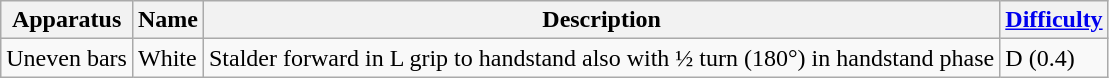<table class="wikitable">
<tr>
<th>Apparatus</th>
<th>Name</th>
<th>Description</th>
<th><a href='#'>Difficulty</a></th>
</tr>
<tr>
<td>Uneven bars</td>
<td>White</td>
<td>Stalder forward in L grip to handstand also with ½ turn (180°) in handstand phase</td>
<td>D (0.4)</td>
</tr>
</table>
